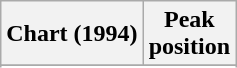<table class="wikitable sortable plainrowheaders">
<tr>
<th scope="col">Chart (1994)</th>
<th scope="col">Peak<br>position</th>
</tr>
<tr>
</tr>
<tr>
</tr>
<tr>
</tr>
</table>
